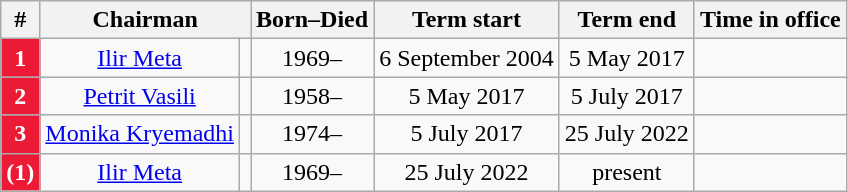<table class="wikitable" style="text-align:center">
<tr ->
<th>#</th>
<th colspan="2">Chairman</th>
<th>Born–Died</th>
<th>Term start</th>
<th>Term end</th>
<th>Time in office</th>
</tr>
<tr ->
<th style="background:#ED1A35; color:white;">1</th>
<td><a href='#'>Ilir Meta</a></td>
<td></td>
<td>1969–</td>
<td>6 September 2004</td>
<td>5 May 2017</td>
<td></td>
</tr>
<tr ->
<th style="background:#ED1A35; color:white;">2</th>
<td><a href='#'>Petrit Vasili</a></td>
<td></td>
<td>1958–</td>
<td>5 May 2017</td>
<td>5 July 2017</td>
<td></td>
</tr>
<tr ->
<th style="background:#ED1A35; color:white;">3</th>
<td><a href='#'>Monika Kryemadhi</a></td>
<td></td>
<td>1974–</td>
<td>5 July 2017</td>
<td>25 July 2022</td>
<td></td>
</tr>
<tr ->
<th style="background:#ED1A35; color:white;">(1)</th>
<td><a href='#'>Ilir Meta</a></td>
<td></td>
<td>1969–</td>
<td>25 July 2022</td>
<td>present</td>
<td></td>
</tr>
</table>
